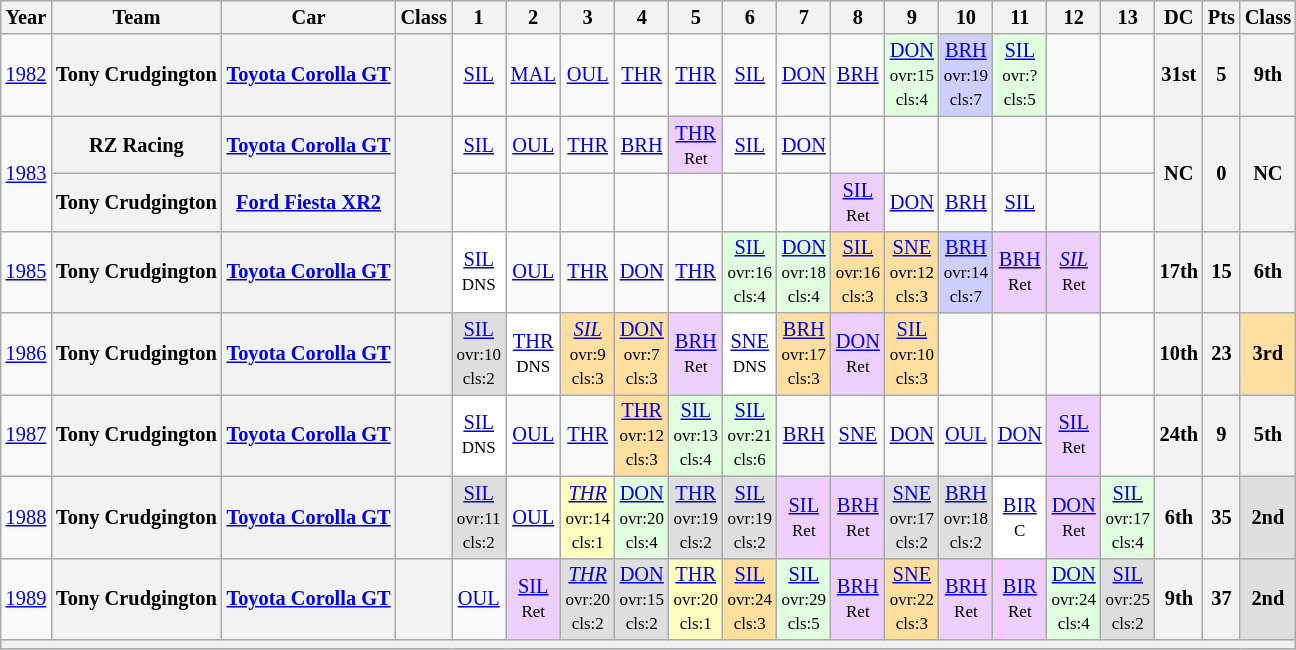<table class="wikitable" style="text-align:center; font-size:85%">
<tr>
<th>Year</th>
<th>Team</th>
<th>Car</th>
<th>Class</th>
<th>1</th>
<th>2</th>
<th>3</th>
<th>4</th>
<th>5</th>
<th>6</th>
<th>7</th>
<th>8</th>
<th>9</th>
<th>10</th>
<th>11</th>
<th>12</th>
<th>13</th>
<th>DC</th>
<th>Pts</th>
<th>Class</th>
</tr>
<tr>
<td><a href='#'>1982</a></td>
<th>Tony Crudgington</th>
<th><a href='#'>Toyota Corolla GT</a></th>
<th><span></span></th>
<td><a href='#'>SIL</a></td>
<td><a href='#'>MAL</a></td>
<td><a href='#'>OUL</a></td>
<td><a href='#'>THR</a></td>
<td><a href='#'>THR</a></td>
<td><a href='#'>SIL</a></td>
<td><a href='#'>DON</a></td>
<td><a href='#'>BRH</a></td>
<td style="background:#DFFFDF;"><a href='#'>DON</a><br><small>ovr:15<br>cls:4</small></td>
<td style="background:#CFCFFF;"><a href='#'>BRH</a><br><small>ovr:19<br>cls:7</small></td>
<td style="background:#DFFFDF;"><a href='#'>SIL</a><br><small>ovr:?<br>cls:5</small></td>
<td></td>
<td></td>
<th>31st</th>
<th>5</th>
<th>9th</th>
</tr>
<tr>
<td rowspan=2><a href='#'>1983</a></td>
<th>RZ Racing</th>
<th><a href='#'>Toyota Corolla GT</a></th>
<th rowspan=2><span></span></th>
<td><a href='#'>SIL</a></td>
<td><a href='#'>OUL</a></td>
<td><a href='#'>THR</a></td>
<td><a href='#'>BRH</a></td>
<td style="background:#EFCFFF;"><a href='#'>THR</a><br><small>Ret</small></td>
<td><a href='#'>SIL</a></td>
<td><a href='#'>DON</a></td>
<td></td>
<td></td>
<td></td>
<td></td>
<td></td>
<td></td>
<th rowspan=2>NC</th>
<th rowspan=2>0</th>
<th rowspan=2>NC</th>
</tr>
<tr>
<th>Tony Crudgington</th>
<th><a href='#'>Ford Fiesta XR2</a></th>
<td></td>
<td></td>
<td></td>
<td></td>
<td></td>
<td></td>
<td></td>
<td style="background:#EFCFFF;"><a href='#'>SIL</a><br><small>Ret</small></td>
<td><a href='#'>DON</a></td>
<td><a href='#'>BRH</a></td>
<td><a href='#'>SIL</a></td>
<td></td>
<td></td>
</tr>
<tr>
<td><a href='#'>1985</a></td>
<th>Tony Crudgington</th>
<th><a href='#'>Toyota Corolla GT</a></th>
<th><span></span></th>
<td style="background:#FFFFFF;"><a href='#'>SIL</a><br><small>DNS</small></td>
<td><a href='#'>OUL</a></td>
<td><a href='#'>THR</a></td>
<td><a href='#'>DON</a></td>
<td><a href='#'>THR</a></td>
<td style="background:#DFFFDF;"><a href='#'>SIL</a><br><small>ovr:16<br>cls:4</small></td>
<td style="background:#DFFFDF;"><a href='#'>DON</a><br><small>ovr:18<br>cls:4</small></td>
<td style="background:#FFDF9F;"><a href='#'>SIL</a><br><small>ovr:16<br>cls:3</small></td>
<td style="background:#FFDF9F;"><a href='#'>SNE</a><br><small>ovr:12<br>cls:3</small></td>
<td style="background:#CFCFFF;"><a href='#'>BRH</a><br><small>ovr:14<br>cls:7</small></td>
<td style="background:#EFCFFF;"><a href='#'>BRH</a><br><small>Ret</small></td>
<td style="background:#EFCFFF;"><em><a href='#'>SIL</a></em><br><small>Ret</small></td>
<td></td>
<th>17th</th>
<th>15</th>
<th>6th</th>
</tr>
<tr>
<td><a href='#'>1986</a></td>
<th>Tony Crudgington</th>
<th><a href='#'>Toyota Corolla GT</a></th>
<th><span></span></th>
<td style="background:#DFDFDF;"><a href='#'>SIL</a><br><small>ovr:10<br>cls:2</small></td>
<td style="background:#FFFFFF;"><a href='#'>THR</a><br><small>DNS</small></td>
<td style="background:#FFDF9F;"><em><a href='#'>SIL</a></em><br><small>ovr:9<br>cls:3</small></td>
<td style="background:#FFDF9F;"><a href='#'>DON</a><br><small>ovr:7<br>cls:3</small></td>
<td style="background:#EFCFFF;"><a href='#'>BRH</a><br><small>Ret</small></td>
<td style="background:#FFFFFF;"><a href='#'>SNE</a><br><small>DNS</small></td>
<td style="background:#FFDF9F;"><a href='#'>BRH</a><br><small>ovr:17<br>cls:3</small></td>
<td style="background:#EFCFFF;"><a href='#'>DON</a><br><small>Ret</small></td>
<td style="background:#FFDF9F;"><a href='#'>SIL</a><br><small>ovr:10<br>cls:3</small></td>
<td></td>
<td></td>
<td></td>
<td></td>
<th>10th</th>
<th>23</th>
<td style="background:#FFDF9F;"><strong>3rd</strong></td>
</tr>
<tr>
<td><a href='#'>1987</a></td>
<th>Tony Crudgington</th>
<th><a href='#'>Toyota Corolla GT</a></th>
<th><span></span></th>
<td style="background:#FFFFFF;"><a href='#'>SIL</a><br><small>DNS</small></td>
<td><a href='#'>OUL</a></td>
<td><a href='#'>THR</a></td>
<td style="background:#FFDF9F;"><a href='#'>THR</a><br><small>ovr:12<br>cls:3</small></td>
<td style="background:#DFFFDF;"><a href='#'>SIL</a><br><small>ovr:13<br>cls:4</small></td>
<td style="background:#DFFFDF;"><a href='#'>SIL</a><br><small>ovr:21<br>cls:6</small></td>
<td><a href='#'>BRH</a></td>
<td><a href='#'>SNE</a></td>
<td><a href='#'>DON</a></td>
<td><a href='#'>OUL</a></td>
<td><a href='#'>DON</a></td>
<td style="background:#EFCFFF;"><a href='#'>SIL</a><br><small>Ret</small></td>
<td></td>
<th>24th</th>
<th>9</th>
<th>5th</th>
</tr>
<tr>
<td><a href='#'>1988</a></td>
<th>Tony Crudgington</th>
<th><a href='#'>Toyota Corolla GT</a></th>
<th><span></span></th>
<td style="background:#DFDFDF;"><a href='#'>SIL</a><br><small>ovr:11<br>cls:2</small></td>
<td><a href='#'>OUL</a></td>
<td style="background:#FFFFBF;"><em><a href='#'>THR</a></em><br><small>ovr:14<br>cls:1</small></td>
<td style="background:#DFFFDF;"><a href='#'>DON</a><br><small>ovr:20<br>cls:4</small></td>
<td style="background:#DFDFDF;"><a href='#'>THR</a><br><small>ovr:19<br>cls:2</small></td>
<td style="background:#DFDFDF;"><a href='#'>SIL</a><br><small>ovr:19<br>cls:2</small></td>
<td style="background:#EFCFFF;"><a href='#'>SIL</a><br><small>Ret</small></td>
<td style="background:#EFCFFF;"><a href='#'>BRH</a><br><small>Ret</small></td>
<td style="background:#DFDFDF;"><a href='#'>SNE</a><br><small>ovr:17<br>cls:2</small></td>
<td style="background:#DFDFDF;"><a href='#'>BRH</a><br><small>ovr:18<br>cls:2</small></td>
<td style="background:#FFFFFF;"><a href='#'>BIR</a><br><small>C</small></td>
<td style="background:#EFCFFF;"><a href='#'>DON</a><br><small>Ret</small></td>
<td style="background:#DFFFDF;"><a href='#'>SIL</a><br><small>ovr:17<br>cls:4</small></td>
<th>6th</th>
<th>35</th>
<td style="background:#DFDFDF;"><strong>2nd</strong></td>
</tr>
<tr>
<td><a href='#'>1989</a></td>
<th>Tony Crudgington</th>
<th><a href='#'>Toyota Corolla GT</a></th>
<th><span></span></th>
<td><a href='#'>OUL</a></td>
<td style="background:#EFCFFF;"><a href='#'>SIL</a><br><small>Ret</small></td>
<td style="background:#DFDFDF;"><em><a href='#'>THR</a></em><br><small>ovr:20<br>cls:2</small></td>
<td style="background:#DFDFDF;"><a href='#'>DON</a><br><small>ovr:15<br>cls:2</small></td>
<td style="background:#FFFFBF;"><a href='#'>THR</a><br><small>ovr:20<br>cls:1</small></td>
<td style="background:#FFDF9F;"><a href='#'>SIL</a><br><small>ovr:24<br>cls:3</small></td>
<td style="background:#DFFFDF;"><a href='#'>SIL</a><br><small>ovr:29<br>cls:5</small></td>
<td style="background:#EFCFFF;"><a href='#'>BRH</a><br><small>Ret</small></td>
<td style="background:#FFDF9F;"><a href='#'>SNE</a><br><small>ovr:22<br>cls:3</small></td>
<td style="background:#EFCFFF;"><a href='#'>BRH</a><br><small>Ret</small></td>
<td style="background:#EFCFFF;"><a href='#'>BIR</a><br><small>Ret</small></td>
<td style="background:#DFFFDF;"><a href='#'>DON</a><br><small>ovr:24<br>cls:4</small></td>
<td style="background:#DFDFDF;"><a href='#'>SIL</a><br><small>ovr:25<br>cls:2</small></td>
<th>9th</th>
<th>37</th>
<td style="background:#DFDFDF;"><strong>2nd</strong></td>
</tr>
<tr>
<th colspan="20"></th>
</tr>
</table>
